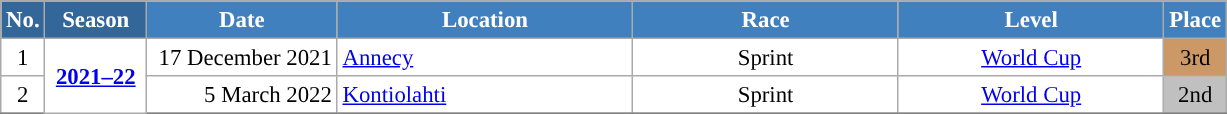<table class="wikitable sortable" style="font-size:95%; text-align:center; border:grey solid 1px; border-collapse:collapse; background:#ffffff;">
<tr style="background:#efefef;">
<th style="background-color:#369; color:white;">No.</th>
<th style="background-color:#369; color:white;">Season</th>
<th style="background-color:#4180be; color:white; width:120px;">Date</th>
<th style="background-color:#4180be; color:white; width:190px;">Location</th>
<th style="background-color:#4180be; color:white; width:170px;">Race</th>
<th style="background-color:#4180be; color:white; width:170px;">Level</th>
<th style="background-color:#4180be; color:white;">Place</th>
</tr>
<tr>
<td align="center">1</td>
<td rowspan="10" align="center"><strong> <a href='#'>2021–22</a> </strong></td>
<td align="right">17 December 2021</td>
<td align="left"> <a href='#'>Annecy</a></td>
<td>Sprint</td>
<td><a href='#'>World Cup</a></td>
<td align=center bgcolor="#c96">3rd</td>
</tr>
<tr>
<td align="center">2</td>
<td align="right">5 March 2022</td>
<td align="left"> <a href='#'>Kontiolahti</a></td>
<td>Sprint</td>
<td><a href='#'>World Cup</a></td>
<td align=center bgcolor="silver">2nd</td>
</tr>
<tr>
</tr>
</table>
